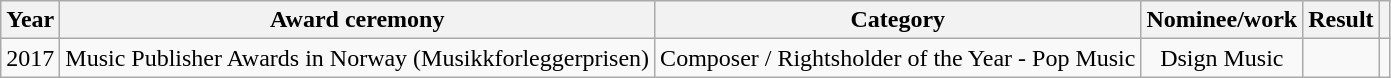<table class="wikitable sortable plainrowheaders" style="text-align:center">
<tr>
<th scope="col">Year</th>
<th scope="col">Award ceremony</th>
<th scope="col">Category</th>
<th scope="col">Nominee/work</th>
<th scope="col">Result</th>
<th scope="col" class="unsortable"></th>
</tr>
<tr>
<td>2017</td>
<td>Music Publisher Awards in Norway (Musikkforleggerprisen)</td>
<td>Composer / Rightsholder of the Year - Pop Music</td>
<td>Dsign Music</td>
<td></td>
<td align="center"></td>
</tr>
</table>
